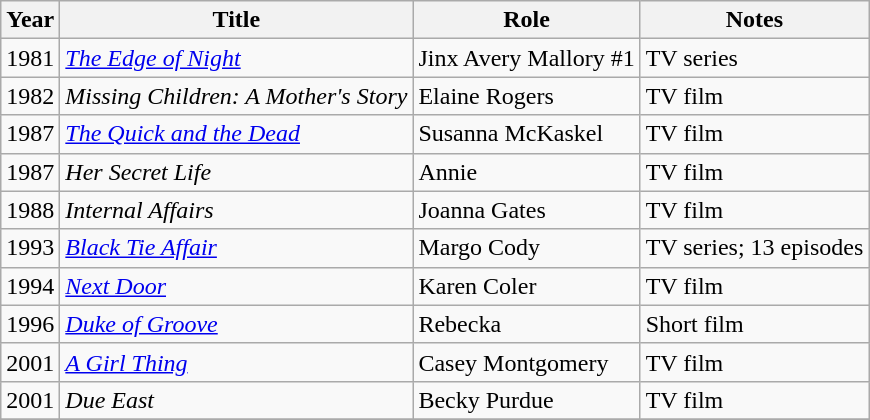<table class="wikitable sortable">
<tr>
<th>Year</th>
<th>Title</th>
<th>Role</th>
<th>Notes</th>
</tr>
<tr>
<td>1981</td>
<td><em><a href='#'>The Edge of Night</a></em></td>
<td>Jinx Avery Mallory #1</td>
<td>TV series</td>
</tr>
<tr>
<td>1982</td>
<td><em>Missing Children: A Mother's Story</em></td>
<td>Elaine Rogers</td>
<td>TV film</td>
</tr>
<tr>
<td>1987</td>
<td><em><a href='#'>The Quick and the Dead</a></em></td>
<td>Susanna McKaskel</td>
<td>TV film</td>
</tr>
<tr>
<td>1987</td>
<td><em>Her Secret Life</em></td>
<td>Annie</td>
<td>TV film</td>
</tr>
<tr>
<td>1988</td>
<td><em>Internal Affairs</em></td>
<td>Joanna Gates</td>
<td>TV film</td>
</tr>
<tr>
<td>1993</td>
<td><em><a href='#'>Black Tie Affair</a></em></td>
<td>Margo Cody</td>
<td>TV series; 13 episodes</td>
</tr>
<tr>
<td>1994</td>
<td><em><a href='#'>Next Door</a></em></td>
<td>Karen Coler</td>
<td>TV film</td>
</tr>
<tr>
<td>1996</td>
<td><em><a href='#'>Duke of Groove</a></em></td>
<td>Rebecka</td>
<td>Short film</td>
</tr>
<tr>
<td>2001</td>
<td><em><a href='#'>A Girl Thing</a></em></td>
<td>Casey Montgomery</td>
<td>TV film</td>
</tr>
<tr>
<td>2001</td>
<td><em>Due East</em></td>
<td>Becky Purdue</td>
<td>TV film</td>
</tr>
<tr>
</tr>
</table>
